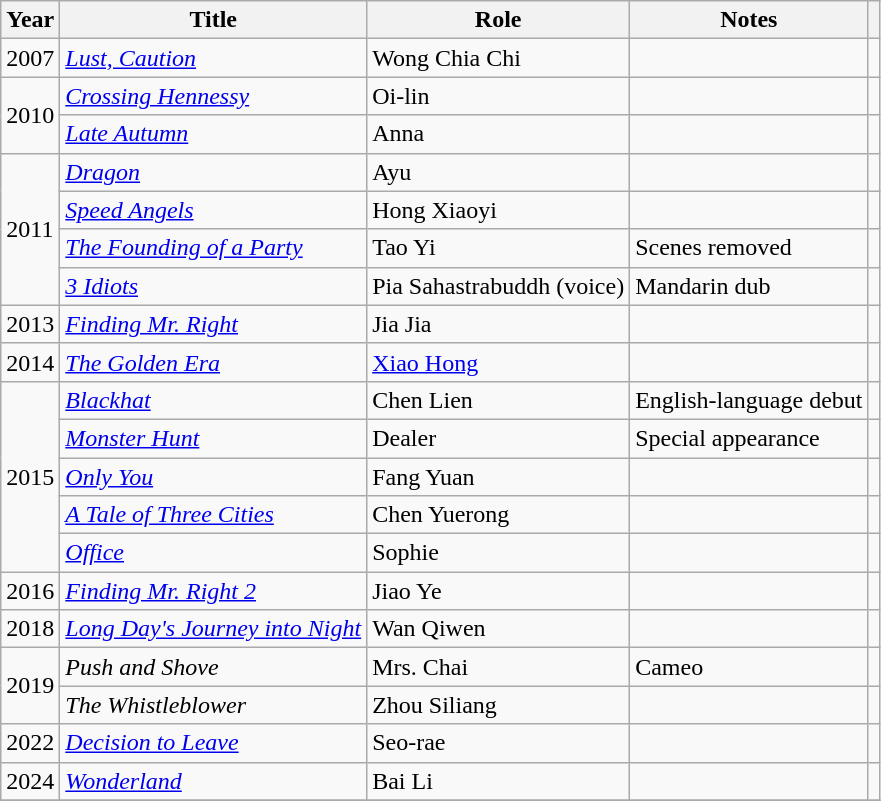<table class="wikitable sortable">
<tr>
<th>Year</th>
<th>Title</th>
<th>Role</th>
<th class="unsortable">Notes</th>
<th class="unsortable"></th>
</tr>
<tr>
<td>2007</td>
<td><em><a href='#'>Lust, Caution</a></em></td>
<td>Wong Chia Chi</td>
<td></td>
<td></td>
</tr>
<tr>
<td rowspan="2">2010</td>
<td><em><a href='#'>Crossing Hennessy</a></em></td>
<td>Oi-lin</td>
<td></td>
<td></td>
</tr>
<tr>
<td><em><a href='#'>Late Autumn</a></em></td>
<td>Anna</td>
<td></td>
<td></td>
</tr>
<tr>
<td rowspan="4">2011</td>
<td><em><a href='#'>Dragon</a></em></td>
<td>Ayu</td>
<td></td>
<td></td>
</tr>
<tr>
<td><em><a href='#'>Speed Angels</a></em></td>
<td>Hong Xiaoyi</td>
<td></td>
<td></td>
</tr>
<tr>
<td><em><a href='#'>The Founding of a Party</a></em></td>
<td>Tao Yi</td>
<td>Scenes removed</td>
<td></td>
</tr>
<tr>
<td><em><a href='#'>3 Idiots</a></em></td>
<td>Pia Sahastrabuddh (voice)</td>
<td>Mandarin dub</td>
<td></td>
</tr>
<tr>
<td>2013</td>
<td><em><a href='#'>Finding Mr. Right</a></em></td>
<td>Jia Jia</td>
<td></td>
<td></td>
</tr>
<tr>
<td>2014</td>
<td><em><a href='#'>The Golden Era</a></em></td>
<td><a href='#'>Xiao Hong</a></td>
<td></td>
<td></td>
</tr>
<tr>
<td rowspan=5>2015</td>
<td><em><a href='#'>Blackhat</a></em></td>
<td>Chen Lien</td>
<td>English-language debut</td>
<td></td>
</tr>
<tr>
<td><em><a href='#'>Monster Hunt</a></em></td>
<td>Dealer</td>
<td>Special appearance</td>
<td></td>
</tr>
<tr>
<td><em><a href='#'>Only You</a></em></td>
<td>Fang Yuan</td>
<td></td>
<td></td>
</tr>
<tr>
<td><em><a href='#'>A Tale of Three Cities</a></em></td>
<td>Chen Yuerong</td>
<td></td>
<td></td>
</tr>
<tr>
<td><em><a href='#'>Office</a></em></td>
<td>Sophie</td>
<td></td>
<td></td>
</tr>
<tr>
<td>2016</td>
<td><em><a href='#'>Finding Mr. Right 2</a></em></td>
<td>Jiao Ye</td>
<td></td>
<td></td>
</tr>
<tr>
<td>2018</td>
<td><em><a href='#'>Long Day's Journey into Night</a></em></td>
<td>Wan Qiwen</td>
<td></td>
<td></td>
</tr>
<tr>
<td rowspan=2>2019</td>
<td><em>Push and Shove</em></td>
<td>Mrs. Chai</td>
<td>Cameo</td>
<td></td>
</tr>
<tr>
<td><em>The Whistleblower</em></td>
<td>Zhou Siliang</td>
<td></td>
<td></td>
</tr>
<tr>
<td>2022</td>
<td><em><a href='#'>Decision to Leave</a></em></td>
<td>Seo-rae</td>
<td></td>
<td></td>
</tr>
<tr>
<td>2024</td>
<td><em><a href='#'>Wonderland</a></em></td>
<td>Bai Li</td>
<td></td>
<td></td>
</tr>
<tr>
</tr>
</table>
